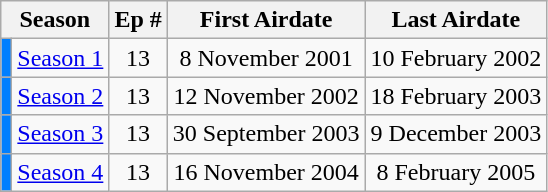<table class="wikitable">
<tr>
<th colspan="2">Season</th>
<th>Ep #</th>
<th>First Airdate</th>
<th>Last Airdate</th>
</tr>
<tr>
<td bgcolor="#007FFF"></td>
<td style="text-align: left; top"><a href='#'>Season 1</a></td>
<td style="text-align: center; top">13</td>
<td style="text-align: center; top">8 November 2001</td>
<td style="text-align: center; top">10 February 2002</td>
</tr>
<tr>
<td bgcolor="#007FFF"></td>
<td style="text-align: left; top"><a href='#'>Season 2</a></td>
<td style="text-align: center; top">13</td>
<td style="text-align: center; top">12 November 2002</td>
<td style="text-align: center; top">18 February 2003</td>
</tr>
<tr>
<td bgcolor="#007FFF"></td>
<td style="text-align: left; top"><a href='#'>Season 3</a></td>
<td style="text-align: center; top">13</td>
<td style="text-align: center; top">30 September 2003</td>
<td style="text-align: center; top">9 December 2003</td>
</tr>
<tr>
<td bgcolor="#007FFF"></td>
<td style="text-align: left; top"><a href='#'>Season 4</a></td>
<td style="text-align: center; top">13</td>
<td style="text-align: center; top">16 November 2004</td>
<td style="text-align: center; top">8 February 2005</td>
</tr>
</table>
